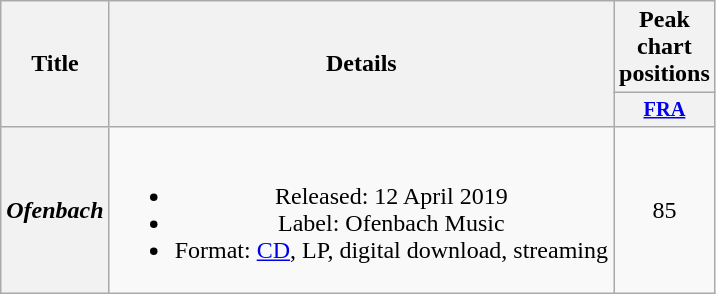<table class="wikitable plainrowheaders" style="text-align:center;">
<tr>
<th scope="col" rowspan="2">Title</th>
<th scope="col" rowspan="2">Details</th>
<th colspan="1">Peak chart positions</th>
</tr>
<tr>
<th scope="col" style="width:3em;font-size:85%;"><a href='#'>FRA</a><br></th>
</tr>
<tr>
<th scope="row"><em>Ofenbach</em></th>
<td><br><ul><li>Released: 12 April 2019</li><li>Label: Ofenbach Music</li><li>Format: <a href='#'>CD</a>, LP, digital download, streaming</li></ul></td>
<td>85</td>
</tr>
</table>
